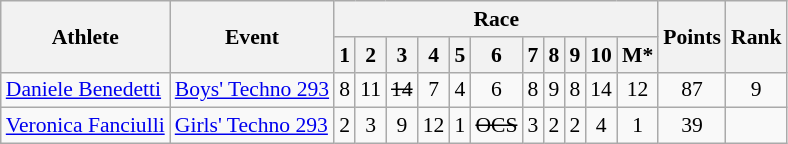<table class="wikitable" border="1" style="font-size:90%">
<tr>
<th rowspan=2>Athlete</th>
<th rowspan=2>Event</th>
<th colspan=11>Race</th>
<th rowspan=2>Points</th>
<th rowspan=2>Rank</th>
</tr>
<tr>
<th>1</th>
<th>2</th>
<th>3</th>
<th>4</th>
<th>5</th>
<th>6</th>
<th>7</th>
<th>8</th>
<th>9</th>
<th>10</th>
<th>M*</th>
</tr>
<tr>
<td><a href='#'>Daniele Benedetti</a></td>
<td><a href='#'>Boys' Techno 293</a></td>
<td align=center>8</td>
<td align=center>11</td>
<td align=center><s>14</s></td>
<td align=center>7</td>
<td align=center>4</td>
<td align=center>6</td>
<td align=center>8</td>
<td align=center>9</td>
<td align=center>8</td>
<td align=center>14</td>
<td align=center>12</td>
<td align=center>87</td>
<td align=center>9</td>
</tr>
<tr>
<td><a href='#'>Veronica Fanciulli</a></td>
<td><a href='#'>Girls' Techno 293</a></td>
<td align=center>2</td>
<td align=center>3</td>
<td align=center>9</td>
<td align=center>12</td>
<td align=center>1</td>
<td align=center><s>OCS</s></td>
<td align=center>3</td>
<td align=center>2</td>
<td align=center>2</td>
<td align=center>4</td>
<td align=center>1</td>
<td align=center>39</td>
<td align=center></td>
</tr>
</table>
